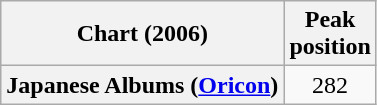<table class="wikitable plainrowheaders" style="text-align:center">
<tr>
<th scope="col">Chart (2006)</th>
<th scope="col">Peak<br> position</th>
</tr>
<tr>
<th scope="row">Japanese Albums (<a href='#'>Oricon</a>)</th>
<td>282</td>
</tr>
</table>
